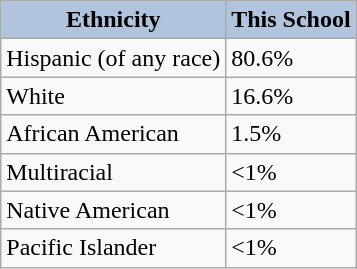<table class="wikitable" ;>
<tr style="text-align:center;">
<th style="background:#B0C4DE;">Ethnicity</th>
<th style="background:#B0C4DE;">This School</th>
</tr>
<tr>
<td>Hispanic (of any race)</td>
<td>80.6%</td>
</tr>
<tr>
<td>White</td>
<td>16.6%</td>
</tr>
<tr>
<td>African American</td>
<td>1.5%</td>
</tr>
<tr>
<td>Multiracial</td>
<td><1%</td>
</tr>
<tr>
<td>Native American</td>
<td><1%</td>
</tr>
<tr>
<td>Pacific Islander</td>
<td><1%</td>
</tr>
</table>
